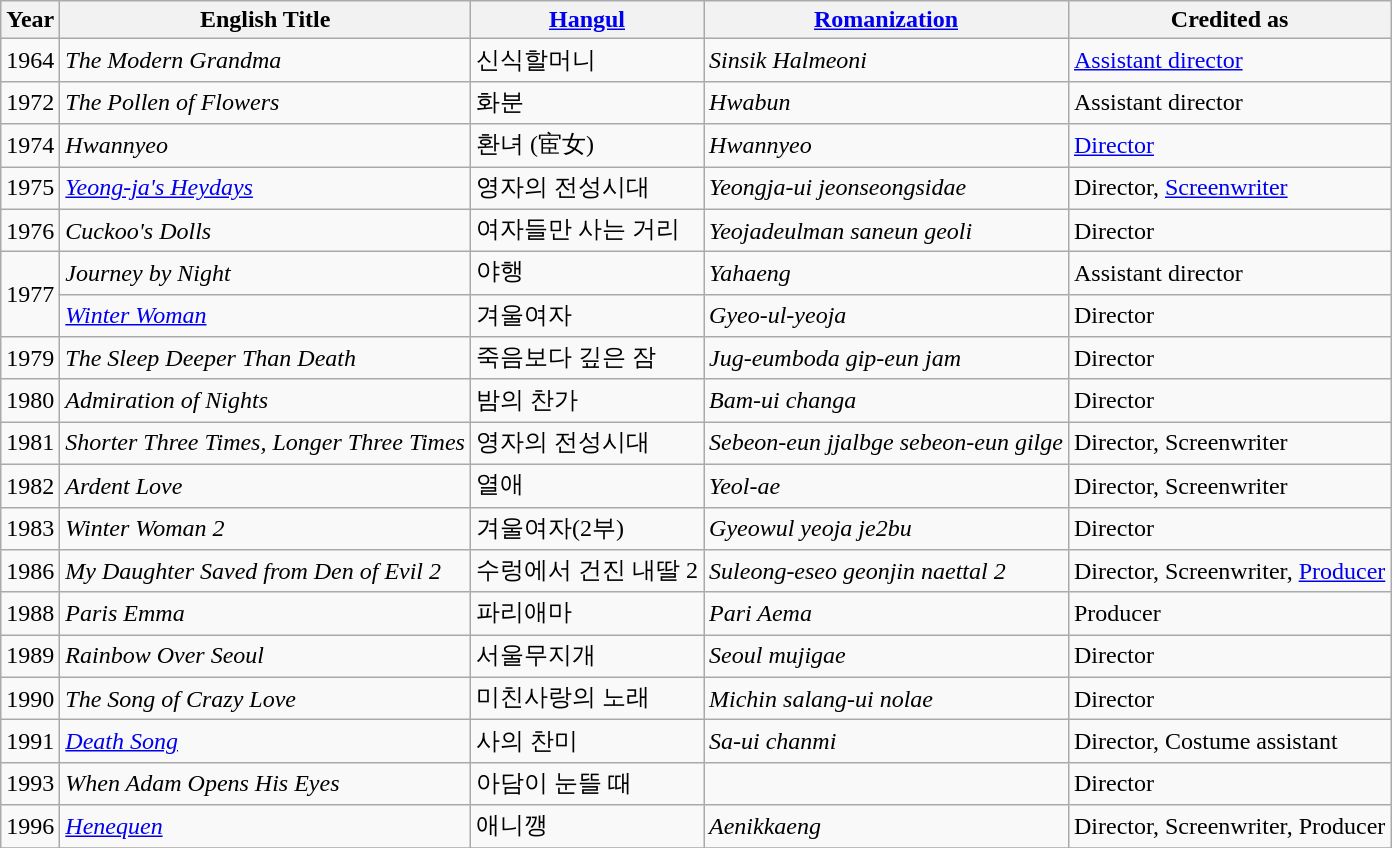<table class="wikitable">
<tr>
<th>Year</th>
<th>English Title</th>
<th><a href='#'>Hangul</a></th>
<th><a href='#'>Romanization</a></th>
<th>Credited as</th>
</tr>
<tr>
<td>1964</td>
<td><em>The Modern Grandma</em></td>
<td>신식할머니</td>
<td><em>Sinsik Halmeoni</em></td>
<td><a href='#'>Assistant director</a></td>
</tr>
<tr>
<td>1972</td>
<td><em>The Pollen of Flowers</em></td>
<td>화분</td>
<td><em>Hwabun</em></td>
<td>Assistant director</td>
</tr>
<tr>
<td>1974</td>
<td><em>Hwannyeo</em></td>
<td>환녀 (宦女)</td>
<td><em>Hwannyeo</em></td>
<td><a href='#'>Director</a></td>
</tr>
<tr>
<td>1975</td>
<td><em><a href='#'>Yeong-ja's Heydays</a></em></td>
<td>영자의 전성시대</td>
<td><em>Yeongja-ui jeonseongsidae</em></td>
<td>Director, <a href='#'>Screenwriter</a></td>
</tr>
<tr>
<td>1976</td>
<td><em>Cuckoo's Dolls</em></td>
<td>여자들만 사는 거리</td>
<td><em>Yeojadeulman saneun geoli</em></td>
<td>Director</td>
</tr>
<tr>
<td rowspan=2>1977</td>
<td><em>Journey by Night</em></td>
<td>야행</td>
<td><em>Yahaeng</em></td>
<td>Assistant director</td>
</tr>
<tr>
<td><em><a href='#'>Winter Woman</a></em></td>
<td>겨울여자</td>
<td><em>Gyeo-ul-yeoja</em></td>
<td>Director</td>
</tr>
<tr>
<td>1979</td>
<td><em>The Sleep Deeper Than Death</em></td>
<td>죽음보다 깊은 잠</td>
<td><em>Jug-eumboda gip-eun jam</em></td>
<td>Director</td>
</tr>
<tr>
<td>1980</td>
<td><em>Admiration of Nights</em></td>
<td>밤의 찬가</td>
<td><em>Bam-ui changa</em></td>
<td>Director</td>
</tr>
<tr>
<td>1981</td>
<td><em>Shorter Three Times, Longer Three Times</em> </td>
<td>영자의 전성시대</td>
<td><em>Sebeon-eun jjalbge sebeon-eun gilge</em></td>
<td>Director, Screenwriter</td>
</tr>
<tr>
<td>1982</td>
<td><em>Ardent Love</em></td>
<td>열애</td>
<td><em>Yeol-ae</em></td>
<td>Director, Screenwriter</td>
</tr>
<tr>
<td>1983</td>
<td><em>Winter Woman 2</em></td>
<td>겨울여자(2부)</td>
<td><em>Gyeowul yeoja je2bu</em></td>
<td>Director</td>
</tr>
<tr>
<td>1986</td>
<td><em>My Daughter Saved from Den of Evil 2</em></td>
<td>수렁에서 건진 내딸 2</td>
<td><em>Suleong-eseo geonjin naettal 2</em></td>
<td>Director, Screenwriter, <a href='#'>Producer</a></td>
</tr>
<tr>
<td>1988</td>
<td><em>Paris Emma</em></td>
<td>파리애마</td>
<td><em>Pari Aema</em></td>
<td>Producer</td>
</tr>
<tr>
<td>1989</td>
<td><em>Rainbow Over Seoul</em> </td>
<td>서울무지개</td>
<td><em>Seoul mujigae</em></td>
<td>Director</td>
</tr>
<tr>
<td>1990</td>
<td><em>The Song of Crazy Love</em></td>
<td>미친사랑의 노래</td>
<td><em>Michin salang-ui nolae</em></td>
<td>Director</td>
</tr>
<tr>
<td>1991</td>
<td><em><a href='#'>Death Song</a></em></td>
<td>사의 찬미</td>
<td><em>Sa-ui chanmi</em></td>
<td>Director, Costume assistant</td>
</tr>
<tr>
<td>1993</td>
<td><em>When Adam Opens His Eyes</em></td>
<td>아담이 눈뜰 때</td>
<td></td>
<td>Director</td>
</tr>
<tr>
<td>1996</td>
<td><em><a href='#'>Henequen</a></em></td>
<td>애니깽</td>
<td><em>Aenikkaeng</em></td>
<td>Director, Screenwriter, Producer</td>
</tr>
<tr>
</tr>
</table>
